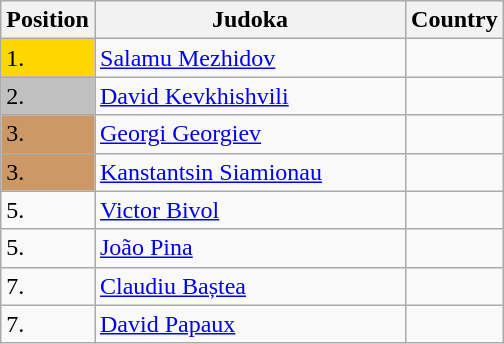<table class=wikitable>
<tr>
<th width=10>Position</th>
<th width=200>Judoka</th>
<th width=10>Country</th>
</tr>
<tr>
<td bgcolor=gold>1.</td>
<td><a href='#'>Salamu Mezhidov</a></td>
<td></td>
</tr>
<tr>
<td bgcolor="silver">2.</td>
<td><a href='#'>David Kevkhishvili</a></td>
<td></td>
</tr>
<tr>
<td bgcolor="CC9966">3.</td>
<td><a href='#'>Georgi Georgiev</a></td>
<td></td>
</tr>
<tr>
<td bgcolor="CC9966">3.</td>
<td><a href='#'>Kanstantsin Siamionau</a></td>
<td></td>
</tr>
<tr>
<td>5.</td>
<td><a href='#'>Victor Bivol</a></td>
<td></td>
</tr>
<tr>
<td>5.</td>
<td><a href='#'>João Pina</a></td>
<td></td>
</tr>
<tr>
<td>7.</td>
<td><a href='#'>Claudiu Baștea</a></td>
<td></td>
</tr>
<tr>
<td>7.</td>
<td><a href='#'>David Papaux</a></td>
<td></td>
</tr>
</table>
